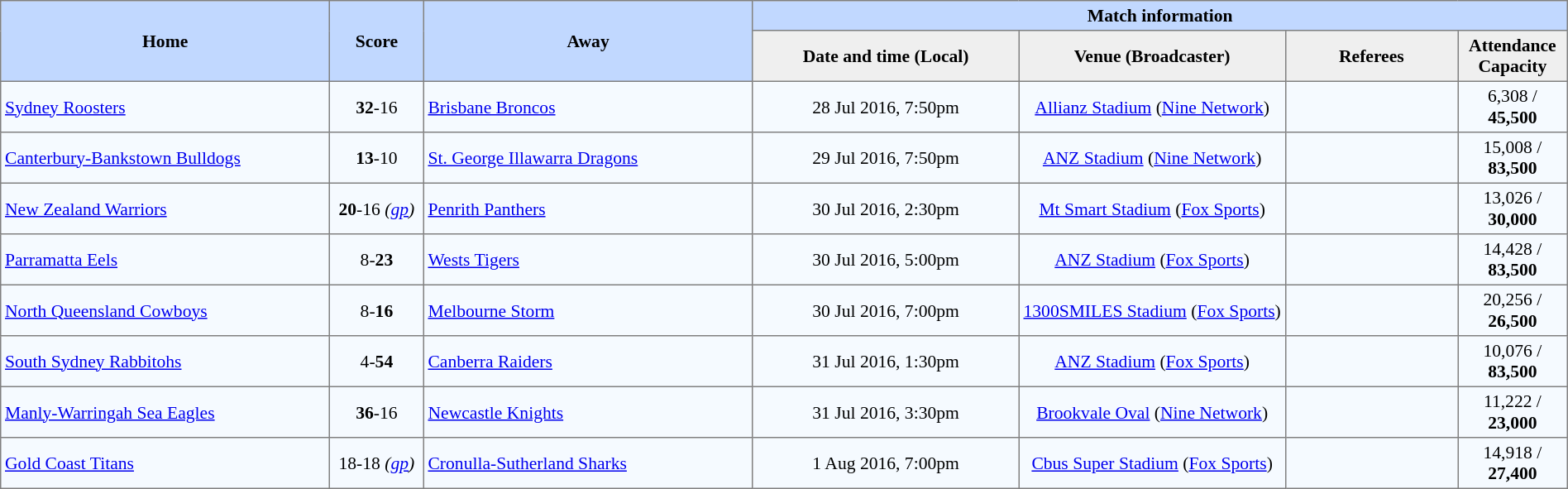<table border="1" cellpadding="3" cellspacing="0" style="border-collapse:collapse; font-size:90%; width:100%;">
<tr style="background:#c1d8ff;">
<th rowspan="2" style="width:21%;">Home</th>
<th rowspan="2" style="width:6%;">Score</th>
<th rowspan="2" style="width:21%;">Away</th>
<th colspan=6>Match information</th>
</tr>
<tr style="background:#efefef;">
<th width=17%>Date and time (Local)</th>
<th width="17%">Venue (Broadcaster)</th>
<th width=11%>Referees</th>
<th width=7%>Attendance <strong>Capacity</strong></th>
</tr>
<tr style="text-align:center; background:#f5faff;">
<td align="left"> <a href='#'>Sydney Roosters</a></td>
<td><strong>32</strong>-16</td>
<td align="left"> <a href='#'>Brisbane Broncos</a></td>
<td>28 Jul 2016, 7:50pm</td>
<td><a href='#'>Allianz Stadium</a> (<a href='#'>Nine Network</a>)</td>
<td></td>
<td>6,308 / <strong>45,500</strong></td>
</tr>
<tr style="text-align:center; background:#f5faff;">
<td align="left"> <a href='#'>Canterbury-Bankstown Bulldogs</a></td>
<td><strong>13</strong>-10</td>
<td align="left"> <a href='#'>St. George Illawarra Dragons</a></td>
<td>29 Jul 2016, 7:50pm</td>
<td><a href='#'>ANZ Stadium</a> (<a href='#'>Nine Network</a>)</td>
<td></td>
<td>15,008 / <strong>83,500</strong></td>
</tr>
<tr style="text-align:center; background:#f5faff;">
<td align="left"> <a href='#'>New Zealand Warriors</a></td>
<td><strong>20</strong>-16 <em>(<a href='#'>gp</a>)</em></td>
<td align="left"> <a href='#'>Penrith Panthers</a></td>
<td>30 Jul 2016, 2:30pm</td>
<td><a href='#'>Mt Smart Stadium</a>  (<a href='#'>Fox Sports</a>)</td>
<td></td>
<td>13,026 / <strong>30,000</strong></td>
</tr>
<tr style="text-align:center; background:#f5faff;">
<td align="left"> <a href='#'>Parramatta Eels</a></td>
<td>8-<strong>23</strong></td>
<td align="left"> <a href='#'>Wests Tigers</a></td>
<td>30 Jul 2016, 5:00pm</td>
<td><a href='#'>ANZ Stadium</a>  (<a href='#'>Fox Sports</a>)</td>
<td></td>
<td>14,428 / <strong>83,500</strong></td>
</tr>
<tr style="text-align:center; background:#f5faff;">
<td align="left"> <a href='#'>North Queensland Cowboys</a></td>
<td>8-<strong>16</strong></td>
<td align="left"> <a href='#'>Melbourne Storm</a></td>
<td>30 Jul 2016, 7:00pm</td>
<td><a href='#'>1300SMILES Stadium</a>  (<a href='#'>Fox Sports</a>)</td>
<td></td>
<td>20,256 / <strong>26,500</strong></td>
</tr>
<tr style="text-align:center; background:#f5faff;">
<td align="left"> <a href='#'>South Sydney Rabbitohs</a></td>
<td>4-<strong>54</strong></td>
<td align="left"> <a href='#'>Canberra Raiders</a></td>
<td>31 Jul 2016, 1:30pm</td>
<td><a href='#'>ANZ Stadium</a>  (<a href='#'>Fox Sports</a>)</td>
<td></td>
<td>10,076 / <strong>83,500</strong></td>
</tr>
<tr style="text-align:center; background:#f5faff;">
<td align="left"> <a href='#'>Manly-Warringah Sea Eagles</a></td>
<td><strong>36</strong>-16</td>
<td align="left"> <a href='#'>Newcastle Knights</a></td>
<td>31 Jul 2016, 3:30pm</td>
<td><a href='#'>Brookvale Oval</a> (<a href='#'>Nine Network</a>)</td>
<td></td>
<td>11,222 / <strong>23,000</strong></td>
</tr>
<tr style="text-align:center; background:#f5faff;">
<td align="left"> <a href='#'>Gold Coast Titans</a></td>
<td>18-18 <em>(<a href='#'>gp</a>)</em></td>
<td align="left"> <a href='#'>Cronulla-Sutherland Sharks</a></td>
<td>1 Aug 2016, 7:00pm</td>
<td><a href='#'>Cbus Super Stadium</a>  (<a href='#'>Fox Sports</a>)</td>
<td></td>
<td>14,918 / <strong>27,400</strong></td>
</tr>
</table>
